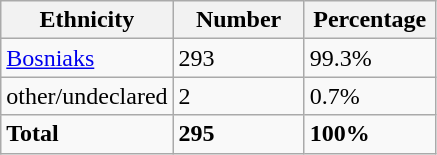<table class="wikitable">
<tr>
<th width="100px">Ethnicity</th>
<th width="80px">Number</th>
<th width="80px">Percentage</th>
</tr>
<tr>
<td><a href='#'>Bosniaks</a></td>
<td>293</td>
<td>99.3%</td>
</tr>
<tr>
<td>other/undeclared</td>
<td>2</td>
<td>0.7%</td>
</tr>
<tr>
<td><strong>Total</strong></td>
<td><strong>295</strong></td>
<td><strong>100%</strong></td>
</tr>
</table>
